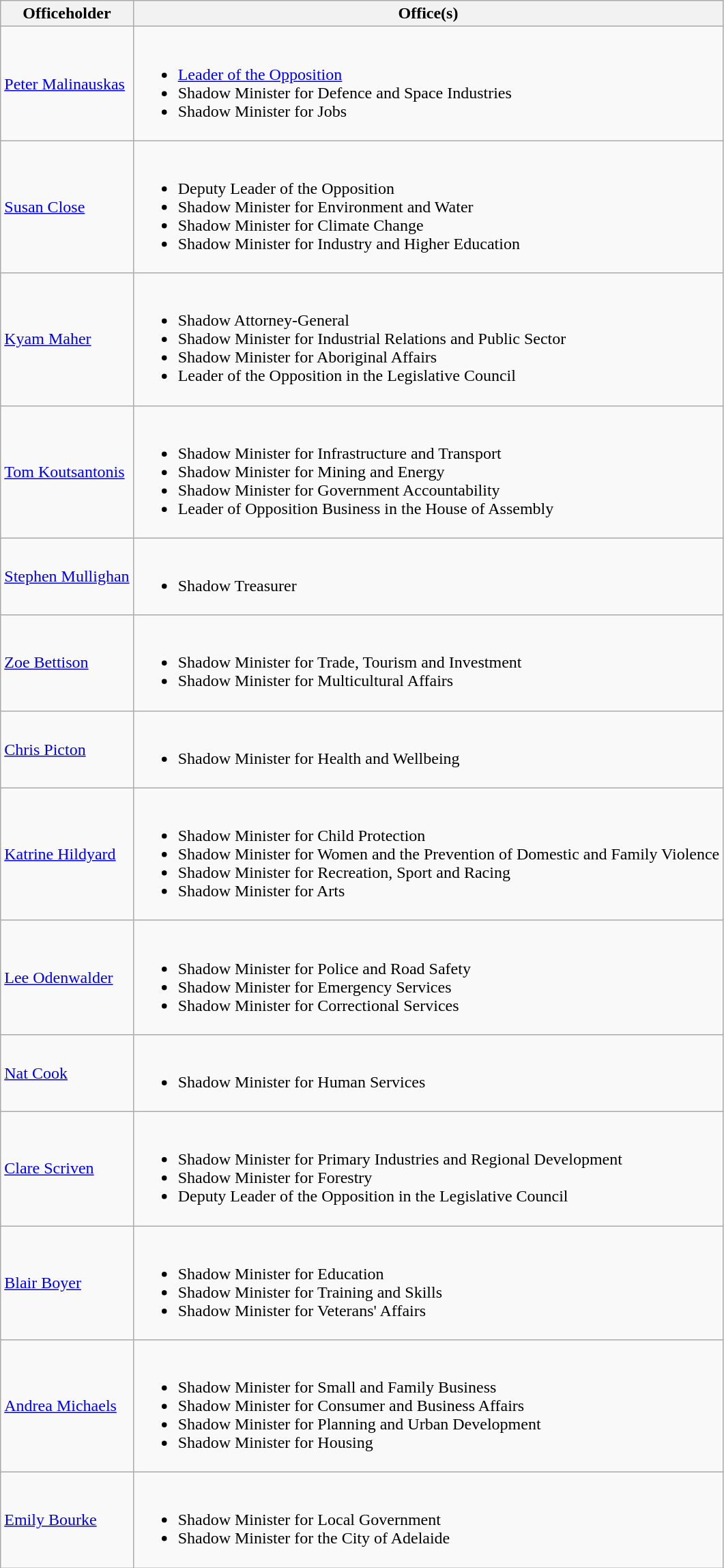<table class="wikitable">
<tr>
<th>Officeholder</th>
<th>Office(s)</th>
</tr>
<tr>
<td><a href='#'>Peter Malinauskas</a> </td>
<td><br><ul><li><a href='#'>Leader of the Opposition</a></li><li>Shadow Minister for Defence and Space Industries</li><li>Shadow Minister for Jobs</li></ul></td>
</tr>
<tr>
<td><a href='#'>Susan Close</a> </td>
<td><br><ul><li>Deputy Leader of the Opposition</li><li>Shadow Minister for Environment and Water</li><li>Shadow Minister for Climate Change</li><li>Shadow Minister for Industry and Higher Education</li></ul></td>
</tr>
<tr>
<td><a href='#'>Kyam Maher</a> </td>
<td><br><ul><li>Shadow Attorney-General</li><li>Shadow Minister for Industrial Relations and Public Sector</li><li>Shadow Minister for Aboriginal Affairs</li><li>Leader of the Opposition in the Legislative Council</li></ul></td>
</tr>
<tr>
<td><a href='#'>Tom Koutsantonis</a> </td>
<td><br><ul><li>Shadow Minister for Infrastructure and Transport</li><li>Shadow Minister for Mining and Energy</li><li>Shadow Minister for Government Accountability</li><li>Leader of Opposition Business in the House of Assembly</li></ul></td>
</tr>
<tr>
<td><a href='#'>Stephen Mullighan</a> </td>
<td><br><ul><li>Shadow Treasurer</li></ul></td>
</tr>
<tr>
<td><a href='#'>Zoe Bettison</a> </td>
<td><br><ul><li>Shadow Minister for Trade, Tourism and Investment</li><li>Shadow Minister for Multicultural Affairs</li></ul></td>
</tr>
<tr>
<td><a href='#'>Chris Picton</a> </td>
<td><br><ul><li>Shadow Minister for Health and Wellbeing</li></ul></td>
</tr>
<tr>
<td><a href='#'>Katrine Hildyard</a> </td>
<td><br><ul><li>Shadow Minister for Child Protection</li><li>Shadow Minister for Women and the Prevention of Domestic and Family Violence</li><li>Shadow Minister for Recreation, Sport and Racing</li><li>Shadow Minister for Arts</li></ul></td>
</tr>
<tr>
<td><a href='#'>Lee Odenwalder</a> </td>
<td><br><ul><li>Shadow Minister for Police and Road Safety</li><li>Shadow Minister for Emergency Services</li><li>Shadow Minister for Correctional Services</li></ul></td>
</tr>
<tr>
<td><a href='#'>Nat Cook</a> </td>
<td><br><ul><li>Shadow Minister for Human Services</li></ul></td>
</tr>
<tr>
<td><a href='#'>Clare Scriven</a> </td>
<td><br><ul><li>Shadow Minister for Primary Industries and Regional Development</li><li>Shadow Minister for Forestry</li><li>Deputy Leader of the Opposition in the Legislative Council</li></ul></td>
</tr>
<tr>
<td><a href='#'>Blair Boyer</a> </td>
<td><br><ul><li>Shadow Minister for Education</li><li>Shadow Minister for Training and Skills</li><li>Shadow Minister for Veterans' Affairs</li></ul></td>
</tr>
<tr>
<td><a href='#'>Andrea Michaels</a> </td>
<td><br><ul><li>Shadow Minister for Small and Family Business</li><li>Shadow Minister for Consumer and Business Affairs</li><li>Shadow Minister for Planning and Urban Development</li><li>Shadow Minister for Housing</li></ul></td>
</tr>
<tr>
<td><a href='#'>Emily Bourke</a> </td>
<td><br><ul><li>Shadow Minister for Local Government</li><li>Shadow Minister for the City of Adelaide</li></ul></td>
</tr>
</table>
